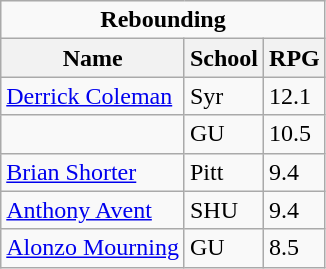<table class="wikitable">
<tr>
<td colspan=3 style="text-align:center;"><strong>Rebounding</strong></td>
</tr>
<tr>
<th>Name</th>
<th>School</th>
<th>RPG</th>
</tr>
<tr>
<td><a href='#'>Derrick Coleman</a></td>
<td>Syr</td>
<td>12.1</td>
</tr>
<tr>
<td></td>
<td>GU</td>
<td>10.5</td>
</tr>
<tr>
<td><a href='#'>Brian Shorter</a></td>
<td>Pitt</td>
<td>9.4</td>
</tr>
<tr>
<td><a href='#'>Anthony Avent</a></td>
<td>SHU</td>
<td>9.4</td>
</tr>
<tr>
<td><a href='#'>Alonzo Mourning</a></td>
<td>GU</td>
<td>8.5</td>
</tr>
</table>
